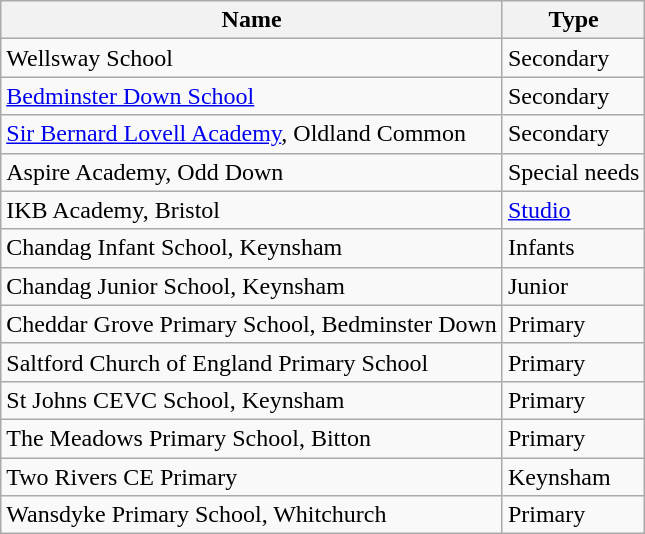<table class="wikitable">
<tr>
<th>Name</th>
<th>Type</th>
</tr>
<tr>
<td>Wellsway School</td>
<td>Secondary</td>
</tr>
<tr>
<td><a href='#'>Bedminster Down School</a></td>
<td>Secondary</td>
</tr>
<tr>
<td><a href='#'>Sir Bernard Lovell Academy</a>, Oldland Common</td>
<td>Secondary</td>
</tr>
<tr>
<td>Aspire Academy, Odd Down</td>
<td>Special needs</td>
</tr>
<tr>
<td>IKB Academy, Bristol</td>
<td><a href='#'>Studio</a></td>
</tr>
<tr>
<td>Chandag Infant School, Keynsham</td>
<td>Infants</td>
</tr>
<tr>
<td>Chandag Junior School, Keynsham</td>
<td>Junior</td>
</tr>
<tr>
<td>Cheddar Grove Primary School, Bedminster Down</td>
<td>Primary</td>
</tr>
<tr>
<td>Saltford Church of England Primary School</td>
<td>Primary</td>
</tr>
<tr>
<td>St Johns CEVC School, Keynsham</td>
<td>Primary</td>
</tr>
<tr>
<td>The Meadows Primary School, Bitton</td>
<td>Primary</td>
</tr>
<tr>
<td>Two Rivers CE Primary</td>
<td>Keynsham</td>
</tr>
<tr>
<td>Wansdyke Primary School, Whitchurch</td>
<td>Primary</td>
</tr>
</table>
